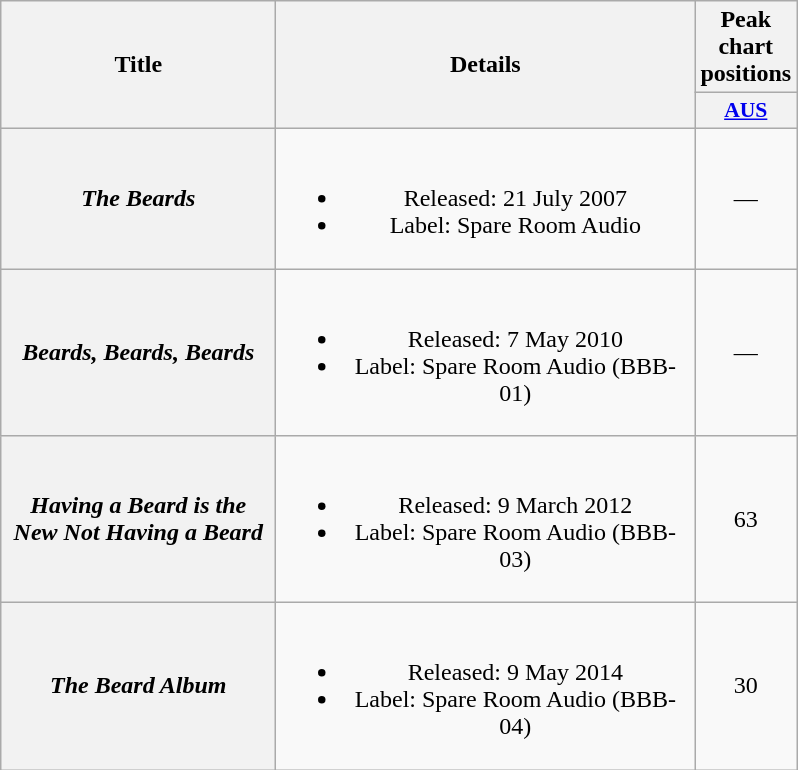<table class="wikitable plainrowheaders" style="text-align:center;" border="1">
<tr>
<th scope="col" rowspan="2" style="width:11em;">Title</th>
<th scope="col" rowspan="2" style="width:17em;">Details</th>
<th scope="col" colspan="1">Peak chart positions</th>
</tr>
<tr>
<th scope="col" style="width:3em;font-size:90%;"><a href='#'>AUS</a><br></th>
</tr>
<tr>
<th scope="row"><em>The Beards</em></th>
<td><br><ul><li>Released: 21 July 2007</li><li>Label: Spare Room Audio</li></ul></td>
<td>—</td>
</tr>
<tr>
<th scope="row"><em>Beards, Beards, Beards</em></th>
<td><br><ul><li>Released: 7 May 2010</li><li>Label: Spare Room Audio (BBB-01)</li></ul></td>
<td>—</td>
</tr>
<tr>
<th scope="row"><em>Having a Beard is the New Not Having a Beard</em></th>
<td><br><ul><li>Released: 9 March 2012</li><li>Label: Spare Room Audio (BBB-03)</li></ul></td>
<td>63</td>
</tr>
<tr>
<th scope="row"><em>The Beard Album</em></th>
<td><br><ul><li>Released: 9 May 2014</li><li>Label: Spare Room Audio (BBB-04)</li></ul></td>
<td>30</td>
</tr>
</table>
